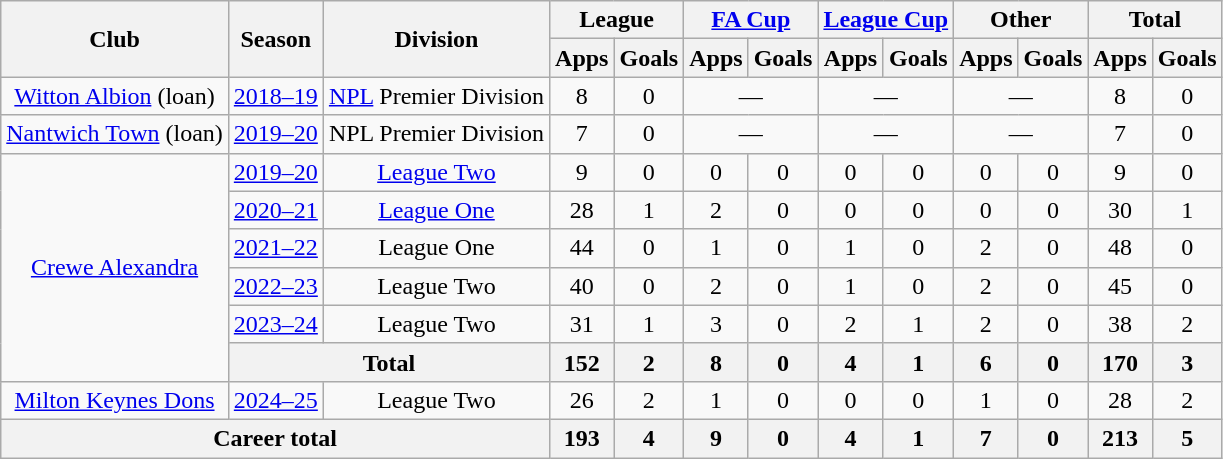<table class="wikitable" style="text-align:center;">
<tr>
<th rowspan="2">Club</th>
<th rowspan="2">Season</th>
<th rowspan="2">Division</th>
<th colspan="2">League</th>
<th colspan="2"><a href='#'>FA Cup</a></th>
<th colspan="2"><a href='#'>League Cup</a></th>
<th colspan="2">Other</th>
<th colspan="2">Total</th>
</tr>
<tr>
<th>Apps</th>
<th>Goals</th>
<th>Apps</th>
<th>Goals</th>
<th>Apps</th>
<th>Goals</th>
<th>Apps</th>
<th>Goals</th>
<th>Apps</th>
<th>Goals</th>
</tr>
<tr>
<td><a href='#'>Witton Albion</a> (loan)</td>
<td><a href='#'>2018–19</a></td>
<td><a href='#'>NPL</a> Premier Division</td>
<td>8</td>
<td>0</td>
<td colspan="2">—</td>
<td colspan="2">—</td>
<td colspan="2">—</td>
<td>8</td>
<td>0</td>
</tr>
<tr>
<td><a href='#'>Nantwich Town</a> (loan)</td>
<td><a href='#'>2019–20</a></td>
<td>NPL Premier Division</td>
<td>7</td>
<td>0</td>
<td colspan="2">—</td>
<td colspan="2">—</td>
<td colspan="2">—</td>
<td>7</td>
<td>0</td>
</tr>
<tr>
<td rowspan="6"><a href='#'>Crewe Alexandra</a></td>
<td><a href='#'>2019–20</a></td>
<td><a href='#'>League Two</a></td>
<td>9</td>
<td>0</td>
<td>0</td>
<td>0</td>
<td>0</td>
<td>0</td>
<td>0</td>
<td>0</td>
<td>9</td>
<td>0</td>
</tr>
<tr>
<td><a href='#'>2020–21</a></td>
<td><a href='#'>League One</a></td>
<td>28</td>
<td>1</td>
<td>2</td>
<td>0</td>
<td>0</td>
<td>0</td>
<td>0</td>
<td>0</td>
<td>30</td>
<td>1</td>
</tr>
<tr>
<td><a href='#'>2021–22</a></td>
<td>League One</td>
<td>44</td>
<td>0</td>
<td>1</td>
<td>0</td>
<td>1</td>
<td>0</td>
<td>2</td>
<td>0</td>
<td>48</td>
<td>0</td>
</tr>
<tr>
<td><a href='#'>2022–23</a></td>
<td>League Two</td>
<td>40</td>
<td>0</td>
<td>2</td>
<td>0</td>
<td>1</td>
<td>0</td>
<td>2</td>
<td>0</td>
<td>45</td>
<td>0</td>
</tr>
<tr>
<td><a href='#'>2023–24</a></td>
<td>League Two</td>
<td>31</td>
<td>1</td>
<td>3</td>
<td>0</td>
<td>2</td>
<td>1</td>
<td>2</td>
<td>0</td>
<td>38</td>
<td>2</td>
</tr>
<tr>
<th colspan=2>Total</th>
<th>152</th>
<th>2</th>
<th>8</th>
<th>0</th>
<th>4</th>
<th>1</th>
<th>6</th>
<th>0</th>
<th>170</th>
<th>3</th>
</tr>
<tr>
<td><a href='#'>Milton Keynes Dons</a></td>
<td><a href='#'>2024–25</a></td>
<td>League Two</td>
<td>26</td>
<td>2</td>
<td>1</td>
<td>0</td>
<td>0</td>
<td>0</td>
<td>1</td>
<td>0</td>
<td>28</td>
<td>2</td>
</tr>
<tr>
<th colspan="3">Career total</th>
<th>193</th>
<th>4</th>
<th>9</th>
<th>0</th>
<th>4</th>
<th>1</th>
<th>7</th>
<th>0</th>
<th>213</th>
<th>5</th>
</tr>
</table>
